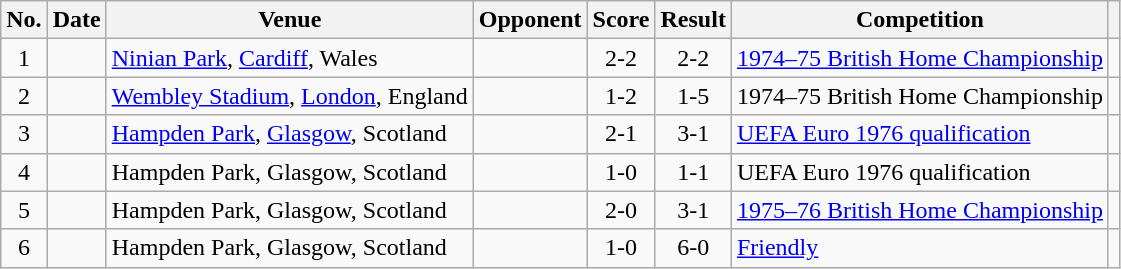<table class="wikitable sortable">
<tr>
<th scope="col">No.</th>
<th scope="col">Date</th>
<th scope="col">Venue</th>
<th scope="col">Opponent</th>
<th scope="col">Score</th>
<th scope="col">Result</th>
<th scope="col">Competition</th>
<th scope="col" class="unsortable"></th>
</tr>
<tr>
<td style="text-align:center">1</td>
<td></td>
<td><a href='#'>Ninian Park</a>, <a href='#'>Cardiff</a>, Wales</td>
<td></td>
<td style="text-align:center">2-2</td>
<td style="text-align:center">2-2</td>
<td><a href='#'>1974–75 British Home Championship</a></td>
<td></td>
</tr>
<tr>
<td style="text-align:center">2</td>
<td></td>
<td><a href='#'>Wembley Stadium</a>, <a href='#'>London</a>, England</td>
<td></td>
<td style="text-align:center">1-2</td>
<td style="text-align:center">1-5</td>
<td>1974–75 British Home Championship</td>
<td></td>
</tr>
<tr>
<td style="text-align:center">3</td>
<td></td>
<td><a href='#'>Hampden Park</a>, <a href='#'>Glasgow</a>, Scotland</td>
<td></td>
<td style="text-align:center">2-1</td>
<td style="text-align:center">3-1</td>
<td><a href='#'>UEFA Euro 1976 qualification</a></td>
<td></td>
</tr>
<tr>
<td style="text-align:center">4</td>
<td></td>
<td>Hampden Park, Glasgow, Scotland</td>
<td></td>
<td style="text-align:center">1-0</td>
<td style="text-align:center">1-1</td>
<td>UEFA Euro 1976 qualification</td>
<td></td>
</tr>
<tr>
<td style="text-align:center">5</td>
<td></td>
<td>Hampden Park, Glasgow, Scotland</td>
<td></td>
<td style="text-align:center">2-0</td>
<td style="text-align:center">3-1</td>
<td><a href='#'>1975–76 British Home Championship</a></td>
<td></td>
</tr>
<tr>
<td style="text-align:center">6</td>
<td></td>
<td>Hampden Park, Glasgow, Scotland</td>
<td></td>
<td style="text-align:center">1-0</td>
<td style="text-align:center">6-0</td>
<td><a href='#'>Friendly</a></td>
<td></td>
</tr>
</table>
